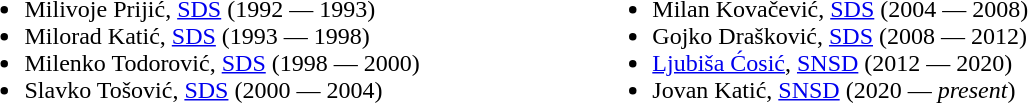<table style="width:65%; background:none;">
<tr>
<td valign="top"><br><ul><li>Milivoje Prijić, <a href='#'>SDS</a>  (1992 — 1993)</li><li>Milorad Katić, <a href='#'>SDS</a> (1993 — 1998)</li><li>Milenko Todorović, <a href='#'>SDS</a> (1998 — 2000)</li><li>Slavko Tošović, <a href='#'>SDS</a> (2000 — 2004)</li></ul></td>
<td><br><ul><li>Milan Kovačević, <a href='#'>SDS</a> (2004 — 2008)</li><li>Gojko Drašković, <a href='#'>SDS</a>  (2008 — 2012)</li><li><a href='#'>Ljubiša Ćosić</a>, <a href='#'>SNSD</a> (2012 — 2020)</li><li>Jovan Katić, <a href='#'>SNSD</a> (2020 — <em>present</em>)</li></ul></td>
</tr>
</table>
